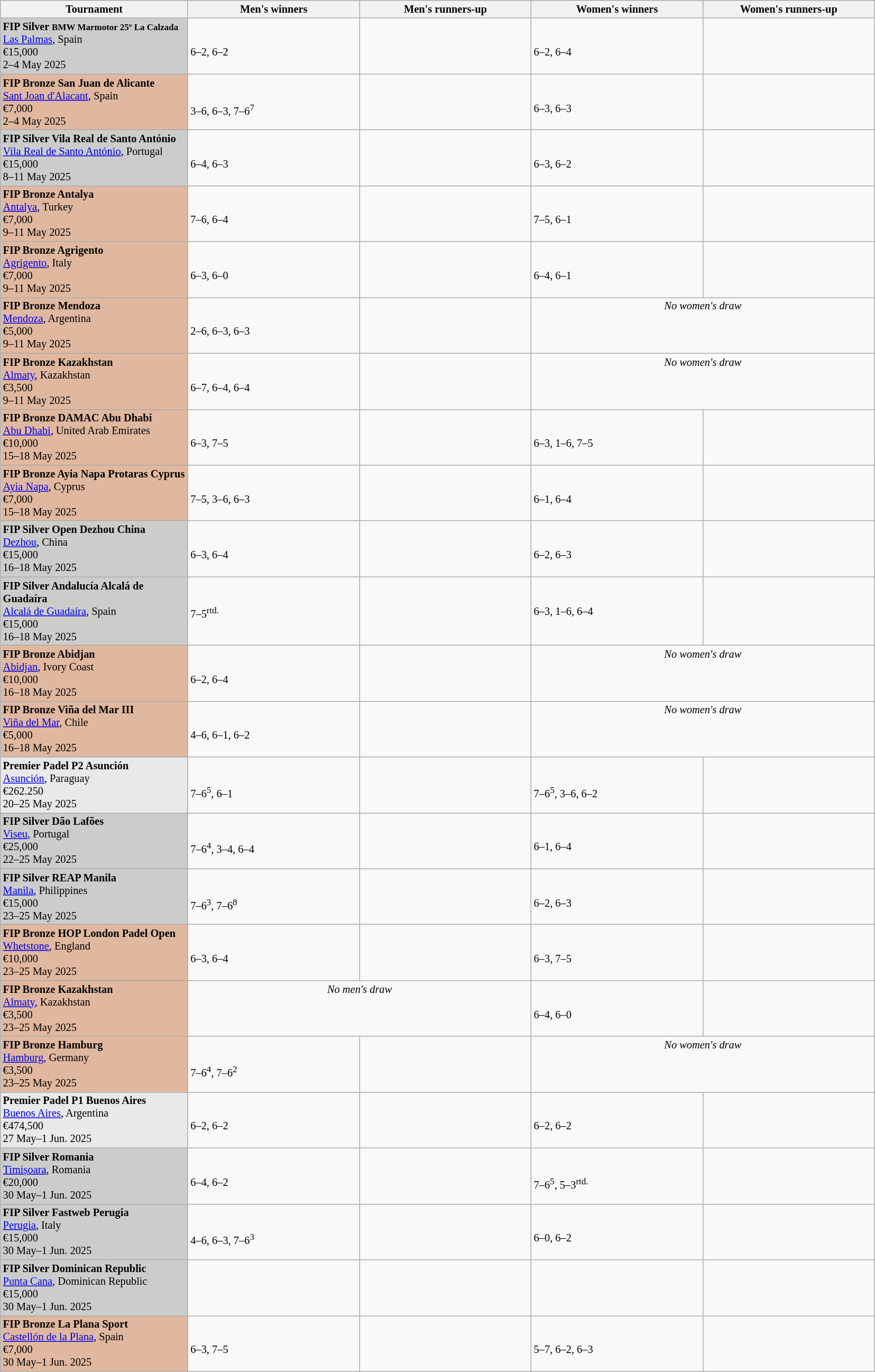<table class="wikitable sortable nowrap" style=font-size:85%>
<tr>
<th width=230>Tournament</th>
<th width=210>Men's winners</th>
<th width=210>Men's runners-up</th>
<th width=210>Women's winners</th>
<th width=210>Women's runners-up</th>
</tr>
<tr valign=top>
<td style="background:#cccdcb;"><strong>FIP Silver <small>BMW Marmotor 25º   La Calzada</small></strong><br><a href='#'>Las Palmas</a>, Spain<br>€15,000<br>2–4 May 2025</td>
<td><strong><br></strong><br>6–2, 6–2</td>
<td><br></td>
<td><strong><br></strong><br>6–2, 6–4</td>
<td><br></td>
</tr>
<tr valign=top>
<td style="background:#e0b89f;"><strong>FIP Bronze San Juan de Alicante</strong><br><a href='#'>Sant Joan d'Alacant</a>, Spain<br>€7,000<br>2–4 May 2025</td>
<td><strong><br></strong><br>3–6, 6–3, 7–6<sup>7</sup></td>
<td><br></td>
<td><strong><br></strong><br>6–3, 6–3</td>
<td><br></td>
</tr>
<tr valign=top>
<td style="background:#cccdcb;"><strong>FIP Silver Vila Real de Santo António</strong><br><a href='#'>Vila Real de Santo António</a>, Portugal<br>€15,000<br>8–11 May 2025</td>
<td><strong><br></strong><br>6–4, 6–3</td>
<td><br></td>
<td><strong><br></strong><br>6–3, 6–2</td>
<td><br></td>
</tr>
<tr valign=top>
<td style="background:#e0b89f;"><strong>FIP Bronze Antalya</strong><br><a href='#'>Antalya</a>, Turkey<br>€7,000<br>9–11 May 2025</td>
<td><strong><br></strong><br>7–6, 6–4</td>
<td><br></td>
<td><strong><br></strong><br>7–5, 6–1</td>
<td><br></td>
</tr>
<tr valign=top>
<td style="background:#e0b89f;"><strong>FIP Bronze Agrigento</strong><br><a href='#'>Agrigento</a>, Italy<br>€7,000<br>9–11 May 2025</td>
<td><strong><br></strong><br>6–3, 6–0</td>
<td><br></td>
<td><strong><br></strong><br>6–4, 6–1</td>
<td><br></td>
</tr>
<tr valign=top>
<td style="background:#e0b89f;"><strong>FIP Bronze Mendoza</strong><br><a href='#'>Mendoza</a>, Argentina<br>€5,000<br>9–11 May 2025</td>
<td><strong><br></strong><br>2–6, 6–3, 6–3</td>
<td><br></td>
<td colspan=2 align=center><em>No women's draw</em></td>
</tr>
<tr valign=top>
<td style="background:#e0b89f;"><strong>FIP Bronze Kazakhstan</strong><br><a href='#'>Almaty</a>, Kazakhstan<br>€3,500<br>9–11 May 2025</td>
<td><strong><br></strong><br>6–7, 6–4, 6–4</td>
<td><br></td>
<td colspan=2 align=center><em>No women's draw</em></td>
</tr>
<tr valign=top>
<td style="background:#e0b89f;"><strong>FIP Bronze DAMAC Abu Dhabi</strong><br><a href='#'>Abu Dhabi</a>, United Arab Emirates<br>€10,000<br>15–18 May 2025</td>
<td><strong><br></strong><br>6–3, 7–5</td>
<td><br></td>
<td><strong><br></strong><br>6–3, 1–6, 7–5</td>
<td><br></td>
</tr>
<tr valign=top>
<td style="background:#e0b89f;"><strong>FIP Bronze Ayia Napa Protaras Cyprus</strong><br><a href='#'>Ayia Napa</a>, Cyprus<br>€7,000<br>15–18 May 2025</td>
<td><strong><br></strong><br>7–5, 3–6, 6–3</td>
<td><br></td>
<td><strong><br></strong><br>6–1, 6–4</td>
<td><br></td>
</tr>
<tr valign=top>
<td style="background:#cccdcb;"><strong>FIP Silver Open Dezhou China</strong><br><a href='#'>Dezhou</a>, China<br>€15,000<br>16–18 May 2025</td>
<td><strong><br></strong><br>6–3, 6–4</td>
<td><br></td>
<td><strong><br></strong><br>6–2, 6–3</td>
<td><br></td>
</tr>
<tr valign=top>
<td style="background:#cccdcb;"><strong>FIP Silver Andalucía Alcalá de Guadaíra</strong><br><a href='#'>Alcalá de Guadaíra</a>, Spain<br>€15,000<br>16–18 May 2025</td>
<td><strong><br></strong><br>7–5<sup>rtd.</sup></td>
<td><br></td>
<td><strong><br></strong><br>6–3, 1–6, 6–4</td>
<td><br></td>
</tr>
<tr valign=top>
<td style="background:#e0b89f;"><strong>FIP Bronze Abidjan</strong><br><a href='#'>Abidjan</a>, Ivory Coast<br>€10,000<br>16–18 May 2025</td>
<td><strong><br></strong><br>6–2, 6–4</td>
<td><br></td>
<td colspan=2 align=center><em>No women's draw</em></td>
</tr>
<tr valign=top>
<td style="background:#e0b89f;"><strong>FIP Bronze Viña del Mar III</strong><br><a href='#'>Viña del Mar</a>, Chile<br>€5,000<br>16–18 May 2025</td>
<td><strong><br></strong><br>4–6, 6–1, 6–2</td>
<td><br></td>
<td colspan=2 align=center><em>No women's draw</em></td>
</tr>
<tr valign=top>
<td style="background:#E9E9E9;"><strong>Premier Padel P2 Asunción</strong><br><a href='#'>Asunción</a>, Paraguay<br>€262.250<br>20–25 May 2025</td>
<td><strong><br></strong><br>7–6<sup>5</sup>, 6–1</td>
<td><br></td>
<td><strong><br></strong><br>7–6<sup>5</sup>, 3–6, 6–2</td>
<td><br></td>
</tr>
<tr valign=top>
<td style="background:#cccdcb;"><strong>FIP Silver Dão Lafões</strong><br><a href='#'>Viseu</a>, Portugal<br>€25,000<br>22–25 May 2025</td>
<td><strong><br></strong><br>7–6<sup>4</sup>, 3–4, 6–4</td>
<td><br></td>
<td><strong><br></strong><br>6–1, 6–4</td>
<td><br></td>
</tr>
<tr valign=top>
<td style="background:#cccdcb;"><strong>FIP Silver REAP Manila</strong><br><a href='#'>Manila</a>, Philippines<br>€15,000<br>23–25 May 2025</td>
<td><strong><br></strong><br>7–6<sup>3</sup>, 7–6<sup>8</sup></td>
<td><br></td>
<td><strong><br></strong><br>6–2, 6–3</td>
<td><br></td>
</tr>
<tr valign=top>
<td style="background:#e0b89f;"><strong>FIP Bronze HOP London Padel Open</strong><br><a href='#'>Whetstone</a>, England<br>€10,000<br>23–25 May 2025</td>
<td><strong><br></strong><br>6–3, 6–4</td>
<td><br></td>
<td><strong><br></strong><br>6–3, 7–5</td>
<td><br></td>
</tr>
<tr valign=top>
<td style="background:#e0b89f;"><strong>FIP Bronze Kazakhstan</strong><br><a href='#'>Almaty</a>, Kazakhstan<br>€3,500<br>23–25 May 2025</td>
<td colspan=2 align=center><em>No men's draw</em></td>
<td><strong><br></strong><br>6–4, 6–0</td>
<td><br></td>
</tr>
<tr valign=top>
<td style="background:#e0b89f;"><strong>FIP Bronze Hamburg</strong><br><a href='#'>Hamburg</a>, Germany<br>€3,500<br>23–25 May 2025</td>
<td><strong><br></strong><br>7–6<sup>4</sup>, 7–6<sup>2</sup></td>
<td><br></td>
<td colspan=2 align=center><em>No women's draw</em></td>
</tr>
<tr valign=top>
<td style="background:#E9E9E9;"><strong>Premier Padel P1 Buenos Aires</strong><br><a href='#'>Buenos Aires</a>, Argentina<br>€474,500<br>27 May–1 Jun. 2025</td>
<td><strong><br></strong><br>6–2, 6–2</td>
<td><br></td>
<td><strong><br></strong><br>6–2, 6–2</td>
<td><br></td>
</tr>
<tr valign=top>
<td style="background:#cccdcb;"><strong>FIP Silver Romania</strong><br><a href='#'>Timișoara</a>, Romania<br>€20,000<br>30 May–1 Jun. 2025</td>
<td><strong><br></strong><br>6–4, 6–2</td>
<td><br></td>
<td><strong><br></strong><br>7–6<sup>5</sup>, 5–3<sup>rtd.</sup></td>
<td><br></td>
</tr>
<tr valign=top>
<td style="background:#cccdcb;"><strong>FIP Silver Fastweb Perugia</strong><br><a href='#'>Perugia</a>, Italy<br>€15,000<br>30 May–1 Jun. 2025</td>
<td><strong><br></strong><br>4–6, 6–3, 7–6<sup>3</sup></td>
<td><br></td>
<td><strong><br></strong><br>6–0, 6–2</td>
<td><br></td>
</tr>
<tr valign=top>
<td style="background:#cccdcb;"><strong>FIP Silver Dominican Republic</strong><br><a href='#'>Punta Cana</a>, Dominican Republic<br>€15,000<br>30 May–1 Jun. 2025</td>
<td><strong><br></strong><br></td>
<td><br></td>
<td><strong><br></strong><br></td>
<td><br></td>
</tr>
<tr valign=top>
<td style="background:#e0b89f;"><strong>FIP Bronze La Plana Sport</strong><br><a href='#'>Castellón de la Plana</a>, Spain<br>€7,000<br>30 May–1 Jun. 2025</td>
<td><strong><br></strong><br>6–3, 7–5</td>
<td><br></td>
<td><strong><br></strong><br>5–7, 6–2, 6–3</td>
<td><br></td>
</tr>
</table>
